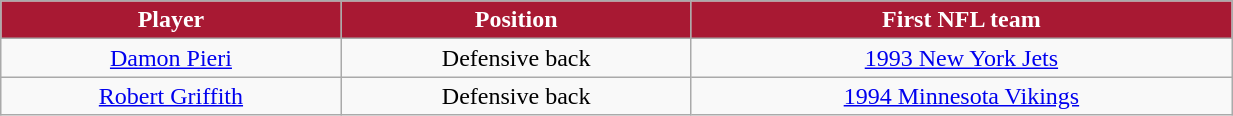<table class="wikitable" width="65%">
<tr>
<th style="background:#A81933;color:#FFFFFF;">Player</th>
<th style="background:#A81933;color:#FFFFFF;">Position</th>
<th style="background:#A81933;color:#FFFFFF;">First NFL team</th>
</tr>
<tr align="center" bgcolor="">
<td><a href='#'>Damon Pieri</a></td>
<td>Defensive back</td>
<td><a href='#'>1993 New York Jets</a></td>
</tr>
<tr align="center" bgcolor="">
<td><a href='#'>Robert Griffith</a></td>
<td>Defensive back</td>
<td><a href='#'>1994 Minnesota Vikings</a></td>
</tr>
</table>
